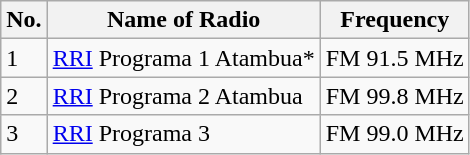<table class="wikitable">
<tr>
<th>No.</th>
<th>Name of Radio</th>
<th>Frequency</th>
</tr>
<tr>
<td>1</td>
<td><a href='#'>RRI</a> Programa 1 Atambua*</td>
<td>FM 91.5 MHz</td>
</tr>
<tr>
<td>2</td>
<td><a href='#'>RRI</a> Programa 2 Atambua</td>
<td>FM 99.8 MHz</td>
</tr>
<tr>
<td>3</td>
<td><a href='#'>RRI</a> Programa 3</td>
<td>FM 99.0 MHz</td>
</tr>
</table>
